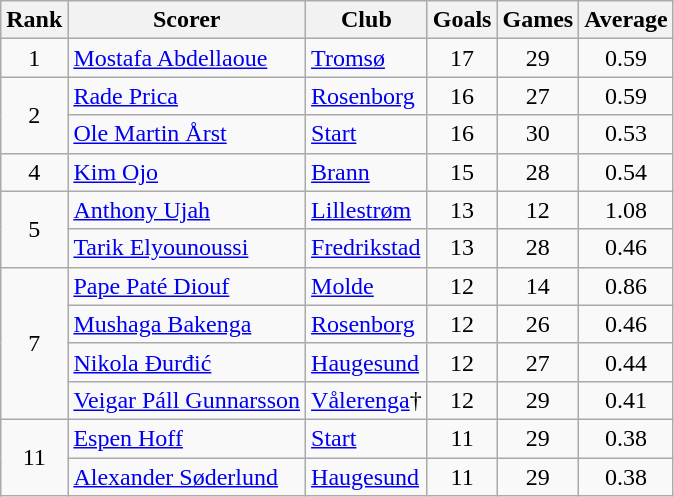<table class="wikitable">
<tr>
<th>Rank</th>
<th>Scorer</th>
<th>Club</th>
<th>Goals</th>
<th>Games</th>
<th>Average</th>
</tr>
<tr>
<td align=center>1</td>
<td> <a href='#'>Mostafa Abdellaoue</a></td>
<td><a href='#'>Tromsø</a></td>
<td align=center>17</td>
<td align=center>29</td>
<td align=center>0.59</td>
</tr>
<tr>
<td rowspan=2 align=center>2</td>
<td> <a href='#'>Rade Prica</a></td>
<td><a href='#'>Rosenborg</a></td>
<td align=center>16</td>
<td align=center>27</td>
<td align=center>0.59</td>
</tr>
<tr>
<td> <a href='#'>Ole Martin Årst</a></td>
<td><a href='#'>Start</a></td>
<td align=center>16</td>
<td align=center>30</td>
<td align=center>0.53</td>
</tr>
<tr>
<td align=center>4</td>
<td> <a href='#'>Kim Ojo</a></td>
<td><a href='#'>Brann</a></td>
<td align=center>15</td>
<td align=center>28</td>
<td align=center>0.54</td>
</tr>
<tr>
<td rowspan=2 align=center>5</td>
<td> <a href='#'>Anthony Ujah</a></td>
<td><a href='#'>Lillestrøm</a></td>
<td align=center>13</td>
<td align=center>12</td>
<td align=center>1.08</td>
</tr>
<tr>
<td> <a href='#'>Tarik Elyounoussi</a></td>
<td><a href='#'>Fredrikstad</a></td>
<td align=center>13</td>
<td align=center>28</td>
<td align=center>0.46</td>
</tr>
<tr>
<td rowspan=4 align=center>7</td>
<td> <a href='#'>Pape Paté Diouf</a></td>
<td><a href='#'>Molde</a></td>
<td align=center>12</td>
<td align=center>14</td>
<td align=center>0.86</td>
</tr>
<tr>
<td> <a href='#'>Mushaga Bakenga</a></td>
<td><a href='#'>Rosenborg</a></td>
<td align=center>12</td>
<td align=center>26</td>
<td align=center>0.46</td>
</tr>
<tr>
<td> <a href='#'>Nikola Đurđić</a></td>
<td><a href='#'>Haugesund</a></td>
<td align=center>12</td>
<td align=center>27</td>
<td align=center>0.44</td>
</tr>
<tr>
<td> <a href='#'>Veigar Páll Gunnarsson</a></td>
<td><a href='#'>Vålerenga</a>†</td>
<td align=center>12</td>
<td align=center>29</td>
<td align=center>0.41</td>
</tr>
<tr>
<td rowspan=2 align=center>11</td>
<td> <a href='#'>Espen Hoff</a></td>
<td><a href='#'>Start</a></td>
<td align=center>11</td>
<td align=center>29</td>
<td align=center>0.38</td>
</tr>
<tr>
<td> <a href='#'>Alexander Søderlund</a></td>
<td><a href='#'>Haugesund</a></td>
<td align=center>11</td>
<td align=center>29</td>
<td align=center>0.38</td>
</tr>
</table>
